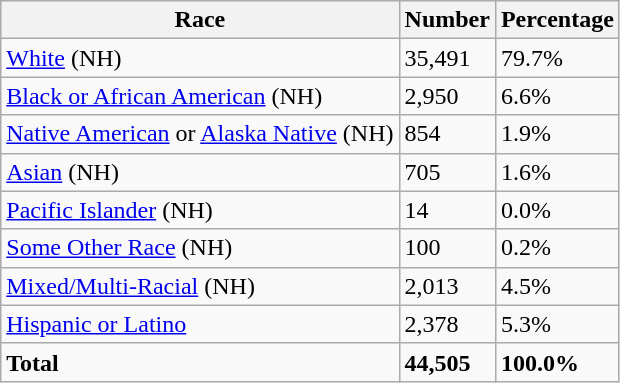<table class="wikitable">
<tr>
<th>Race</th>
<th>Number</th>
<th>Percentage</th>
</tr>
<tr>
<td><a href='#'>White</a> (NH)</td>
<td>35,491</td>
<td>79.7%</td>
</tr>
<tr>
<td><a href='#'>Black or African American</a> (NH)</td>
<td>2,950</td>
<td>6.6%</td>
</tr>
<tr>
<td><a href='#'>Native American</a> or <a href='#'>Alaska Native</a> (NH)</td>
<td>854</td>
<td>1.9%</td>
</tr>
<tr>
<td><a href='#'>Asian</a> (NH)</td>
<td>705</td>
<td>1.6%</td>
</tr>
<tr>
<td><a href='#'>Pacific Islander</a> (NH)</td>
<td>14</td>
<td>0.0%</td>
</tr>
<tr>
<td><a href='#'>Some Other Race</a> (NH)</td>
<td>100</td>
<td>0.2%</td>
</tr>
<tr>
<td><a href='#'>Mixed/Multi-Racial</a> (NH)</td>
<td>2,013</td>
<td>4.5%</td>
</tr>
<tr>
<td><a href='#'>Hispanic or Latino</a></td>
<td>2,378</td>
<td>5.3%</td>
</tr>
<tr>
<td><strong>Total</strong></td>
<td><strong>44,505</strong></td>
<td><strong>100.0%</strong></td>
</tr>
</table>
